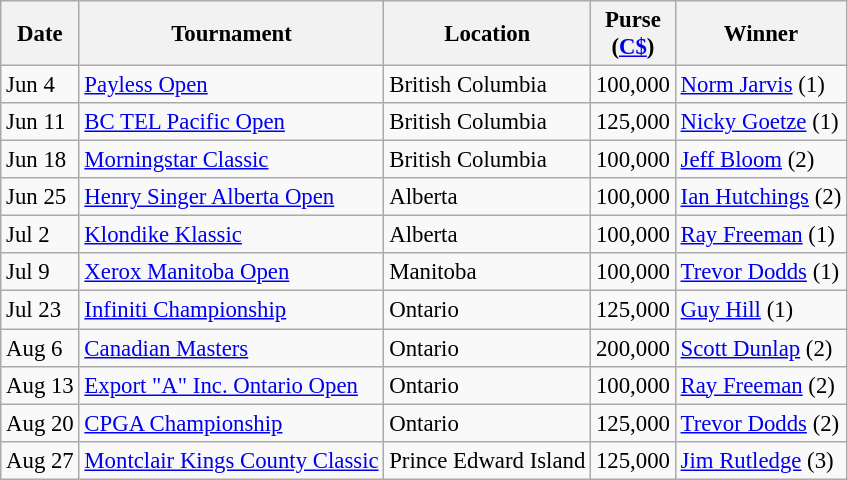<table class="wikitable" style="font-size:95%">
<tr>
<th>Date</th>
<th>Tournament</th>
<th>Location</th>
<th>Purse<br>(<a href='#'>C$</a>)</th>
<th>Winner</th>
</tr>
<tr>
<td>Jun 4</td>
<td><a href='#'>Payless Open</a></td>
<td>British Columbia</td>
<td align=right>100,000</td>
<td> <a href='#'>Norm Jarvis</a> (1)</td>
</tr>
<tr>
<td>Jun 11</td>
<td><a href='#'>BC TEL Pacific Open</a></td>
<td>British Columbia</td>
<td align=right>125,000</td>
<td> <a href='#'>Nicky Goetze</a> (1)</td>
</tr>
<tr>
<td>Jun 18</td>
<td><a href='#'>Morningstar Classic</a></td>
<td>British Columbia</td>
<td align=right>100,000</td>
<td> <a href='#'>Jeff Bloom</a> (2)</td>
</tr>
<tr>
<td>Jun 25</td>
<td><a href='#'>Henry Singer Alberta Open</a></td>
<td>Alberta</td>
<td align=right>100,000</td>
<td> <a href='#'>Ian Hutchings</a> (2)</td>
</tr>
<tr>
<td>Jul 2</td>
<td><a href='#'>Klondike Klassic</a></td>
<td>Alberta</td>
<td align=right>100,000</td>
<td> <a href='#'>Ray Freeman</a> (1)</td>
</tr>
<tr>
<td>Jul 9</td>
<td><a href='#'>Xerox Manitoba Open</a></td>
<td>Manitoba</td>
<td align=right>100,000</td>
<td> <a href='#'>Trevor Dodds</a> (1)</td>
</tr>
<tr>
<td>Jul 23</td>
<td><a href='#'>Infiniti Championship</a></td>
<td>Ontario</td>
<td align=right>125,000</td>
<td> <a href='#'>Guy Hill</a> (1)</td>
</tr>
<tr>
<td>Aug 6</td>
<td><a href='#'>Canadian Masters</a></td>
<td>Ontario</td>
<td align=right>200,000</td>
<td> <a href='#'>Scott Dunlap</a> (2)</td>
</tr>
<tr>
<td>Aug 13</td>
<td><a href='#'>Export "A" Inc. Ontario Open</a></td>
<td>Ontario</td>
<td align=right>100,000</td>
<td> <a href='#'>Ray Freeman</a> (2)</td>
</tr>
<tr>
<td>Aug 20</td>
<td><a href='#'>CPGA Championship</a></td>
<td>Ontario</td>
<td align=right>125,000</td>
<td> <a href='#'>Trevor Dodds</a> (2)</td>
</tr>
<tr>
<td>Aug 27</td>
<td><a href='#'>Montclair Kings County Classic</a></td>
<td>Prince Edward Island</td>
<td align=right>125,000</td>
<td> <a href='#'>Jim Rutledge</a> (3)</td>
</tr>
</table>
